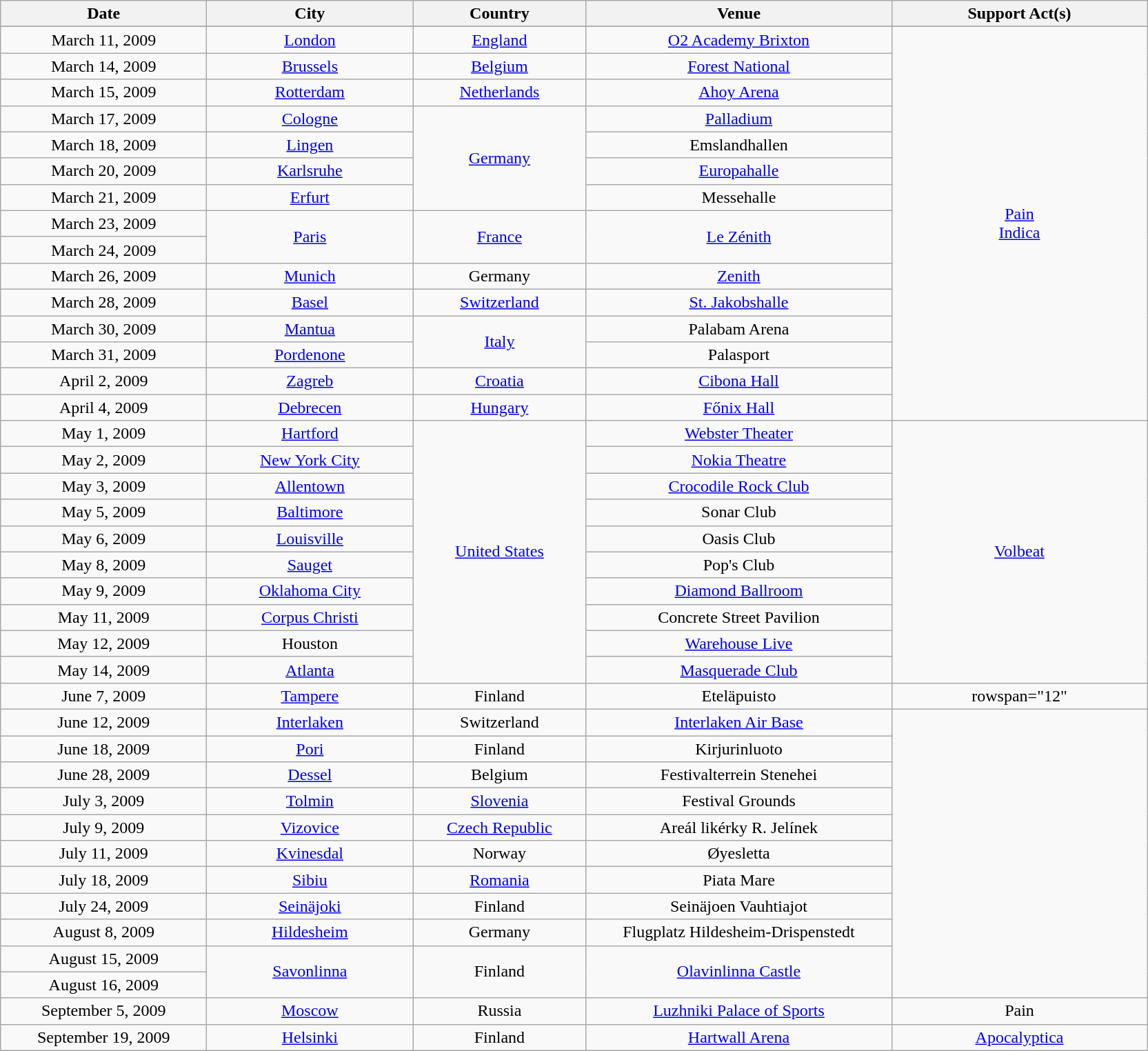<table class="wikitable plainrowheaders" style="text-align:center;">
<tr>
<th scope="col" style="width:12em;">Date</th>
<th scope="col" style="width:12em;">City</th>
<th scope="col" style="width:10em;">Country</th>
<th scope="col" style="width:18em;">Venue</th>
<th scope="col" style="width:15em;">Support Act(s)</th>
</tr>
<tr>
</tr>
<tr>
<td>March 11, 2009</td>
<td><a href='#'>London</a></td>
<td><a href='#'>England</a></td>
<td><a href='#'>O2 Academy Brixton</a></td>
<td rowspan="15"><a href='#'>Pain</a><br><a href='#'>Indica</a></td>
</tr>
<tr>
<td>March 14, 2009</td>
<td><a href='#'>Brussels</a></td>
<td><a href='#'>Belgium</a></td>
<td><a href='#'>Forest National</a></td>
</tr>
<tr>
<td>March 15, 2009</td>
<td><a href='#'>Rotterdam</a></td>
<td><a href='#'>Netherlands</a></td>
<td><a href='#'>Ahoy Arena</a></td>
</tr>
<tr>
<td>March 17, 2009</td>
<td><a href='#'>Cologne</a></td>
<td rowspan="4"><a href='#'>Germany</a></td>
<td><a href='#'>Palladium</a></td>
</tr>
<tr>
<td>March 18, 2009</td>
<td><a href='#'>Lingen</a></td>
<td>Emslandhallen</td>
</tr>
<tr>
<td>March 20, 2009</td>
<td><a href='#'>Karlsruhe</a></td>
<td><a href='#'>Europahalle</a></td>
</tr>
<tr>
<td>March 21, 2009</td>
<td><a href='#'>Erfurt</a></td>
<td>Messehalle</td>
</tr>
<tr>
<td>March 23, 2009</td>
<td rowspan="2"><a href='#'>Paris</a></td>
<td rowspan="2"><a href='#'>France</a></td>
<td rowspan="2"><a href='#'>Le Zénith</a></td>
</tr>
<tr>
<td>March 24, 2009</td>
</tr>
<tr>
<td>March 26, 2009</td>
<td><a href='#'>Munich</a></td>
<td>Germany</td>
<td><a href='#'>Zenith</a></td>
</tr>
<tr>
<td>March 28, 2009</td>
<td><a href='#'>Basel</a></td>
<td><a href='#'>Switzerland</a></td>
<td><a href='#'>St. Jakobshalle</a></td>
</tr>
<tr>
<td>March 30, 2009</td>
<td><a href='#'>Mantua</a></td>
<td rowspan="2"><a href='#'>Italy</a></td>
<td>Palabam Arena</td>
</tr>
<tr>
<td>March 31, 2009</td>
<td><a href='#'>Pordenone</a></td>
<td>Palasport</td>
</tr>
<tr>
<td>April 2, 2009</td>
<td><a href='#'>Zagreb</a></td>
<td><a href='#'>Croatia</a></td>
<td><a href='#'>Cibona Hall</a></td>
</tr>
<tr>
<td>April 4, 2009</td>
<td><a href='#'>Debrecen</a></td>
<td><a href='#'>Hungary</a></td>
<td><a href='#'>Főnix Hall</a></td>
</tr>
<tr>
<td>May 1, 2009</td>
<td><a href='#'>Hartford</a></td>
<td rowspan="10"><a href='#'>United States</a></td>
<td><a href='#'>Webster Theater</a></td>
<td rowspan="10"><a href='#'>Volbeat</a></td>
</tr>
<tr>
<td>May 2, 2009</td>
<td><a href='#'>New York City</a></td>
<td><a href='#'>Nokia Theatre</a></td>
</tr>
<tr>
<td>May 3, 2009</td>
<td><a href='#'>Allentown</a></td>
<td><a href='#'>Crocodile Rock Club</a></td>
</tr>
<tr>
<td>May 5, 2009</td>
<td><a href='#'>Baltimore</a></td>
<td>Sonar Club</td>
</tr>
<tr>
<td>May 6, 2009</td>
<td><a href='#'>Louisville</a></td>
<td>Oasis Club</td>
</tr>
<tr>
<td>May 8, 2009</td>
<td><a href='#'>Sauget</a></td>
<td>Pop's Club</td>
</tr>
<tr>
<td>May 9, 2009</td>
<td><a href='#'>Oklahoma City</a></td>
<td><a href='#'>Diamond Ballroom</a></td>
</tr>
<tr>
<td>May 11, 2009</td>
<td><a href='#'>Corpus Christi</a></td>
<td>Concrete Street Pavilion</td>
</tr>
<tr>
<td>May 12, 2009</td>
<td>Houston</td>
<td><a href='#'>Warehouse Live</a></td>
</tr>
<tr>
<td>May 14, 2009</td>
<td><a href='#'>Atlanta</a></td>
<td><a href='#'>Masquerade Club</a></td>
</tr>
<tr>
<td>June 7, 2009</td>
<td><a href='#'>Tampere</a></td>
<td>Finland</td>
<td>Eteläpuisto</td>
<td>rowspan="12" </td>
</tr>
<tr>
<td>June 12, 2009</td>
<td><a href='#'>Interlaken</a></td>
<td>Switzerland</td>
<td><a href='#'>Interlaken Air Base</a></td>
</tr>
<tr>
<td>June 18, 2009</td>
<td><a href='#'>Pori</a></td>
<td>Finland</td>
<td>Kirjurinluoto</td>
</tr>
<tr>
<td>June 28, 2009</td>
<td><a href='#'>Dessel</a></td>
<td>Belgium</td>
<td>Festivalterrein Stenehei</td>
</tr>
<tr>
<td>July 3, 2009</td>
<td><a href='#'>Tolmin</a></td>
<td><a href='#'>Slovenia</a></td>
<td>Festival Grounds</td>
</tr>
<tr>
<td>July 9, 2009</td>
<td><a href='#'>Vizovice</a></td>
<td><a href='#'>Czech Republic</a></td>
<td>Areál likérky R. Jelínek</td>
</tr>
<tr>
<td>July 11, 2009</td>
<td><a href='#'>Kvinesdal</a></td>
<td>Norway</td>
<td>Øyesletta</td>
</tr>
<tr>
<td>July 18, 2009</td>
<td><a href='#'>Sibiu</a></td>
<td><a href='#'>Romania</a></td>
<td>Piata Mare</td>
</tr>
<tr>
<td>July 24, 2009</td>
<td><a href='#'>Seinäjoki</a></td>
<td>Finland</td>
<td>Seinäjoen Vauhtiajot</td>
</tr>
<tr>
<td>August 8, 2009</td>
<td><a href='#'>Hildesheim</a></td>
<td>Germany</td>
<td>Flugplatz Hildesheim-Drispenstedt</td>
</tr>
<tr>
<td>August 15, 2009</td>
<td rowspan="2"><a href='#'>Savonlinna</a></td>
<td rowspan="2">Finland</td>
<td rowspan="2"><a href='#'>Olavinlinna Castle</a></td>
</tr>
<tr>
<td>August 16, 2009</td>
</tr>
<tr>
<td>September 5, 2009</td>
<td><a href='#'>Moscow</a></td>
<td>Russia</td>
<td><a href='#'>Luzhniki Palace of Sports</a></td>
<td>Pain</td>
</tr>
<tr>
<td>September 19, 2009</td>
<td><a href='#'>Helsinki</a></td>
<td>Finland</td>
<td><a href='#'>Hartwall Arena</a></td>
<td><a href='#'>Apocalyptica</a></td>
</tr>
</table>
